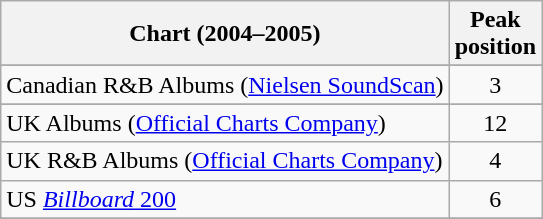<table class="wikitable sortable plainrowheaders">
<tr>
<th scope="col">Chart (2004–2005)</th>
<th scope="col">Peak<br>position</th>
</tr>
<tr>
</tr>
<tr>
</tr>
<tr>
</tr>
<tr>
</tr>
<tr>
</tr>
<tr>
<td>Canadian R&B Albums (<a href='#'>Nielsen SoundScan</a>)</td>
<td style="text-align:center;">3</td>
</tr>
<tr>
</tr>
<tr>
</tr>
<tr>
</tr>
<tr>
</tr>
<tr>
</tr>
<tr>
</tr>
<tr>
</tr>
<tr>
</tr>
<tr>
</tr>
<tr>
<td>UK Albums (<a href='#'>Official Charts Company</a>)</td>
<td style="text-align:center;">12</td>
</tr>
<tr>
<td>UK R&B Albums (<a href='#'>Official Charts Company</a>)</td>
<td style="text-align:center;">4</td>
</tr>
<tr>
<td>US <a href='#'><em>Billboard</em> 200</a></td>
<td style="text-align:center;">6</td>
</tr>
<tr>
</tr>
<tr>
</tr>
</table>
